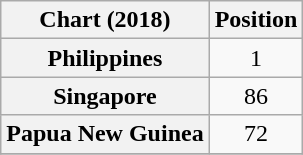<table class="wikitable sortable plainrowheaders">
<tr>
<th scope="col">Chart (2018)</th>
<th scope="col">Position</th>
</tr>
<tr>
<th scope="row">Philippines</th>
<td style="text-align:center;">1</td>
</tr>
<tr>
<th scope="row">Singapore</th>
<td style="text-align:center;">86</td>
</tr>
<tr>
<th scope="row">Papua New Guinea</th>
<td style="text-align:center;">72</td>
</tr>
<tr>
</tr>
</table>
